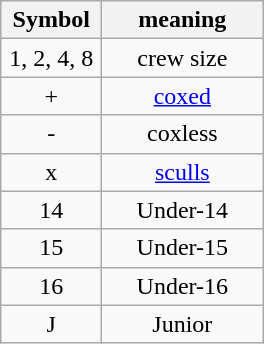<table class="wikitable" style="text-align:center">
<tr>
<th width=60>Symbol</th>
<th width=100>meaning</th>
</tr>
<tr>
<td>1, 2, 4, 8</td>
<td>crew size</td>
</tr>
<tr>
<td>+</td>
<td><a href='#'>coxed</a></td>
</tr>
<tr>
<td>-</td>
<td>coxless</td>
</tr>
<tr>
<td>x</td>
<td><a href='#'>sculls</a></td>
</tr>
<tr>
<td>14</td>
<td>Under-14</td>
</tr>
<tr>
<td>15</td>
<td>Under-15</td>
</tr>
<tr>
<td>16</td>
<td>Under-16</td>
</tr>
<tr>
<td>J</td>
<td>Junior</td>
</tr>
</table>
